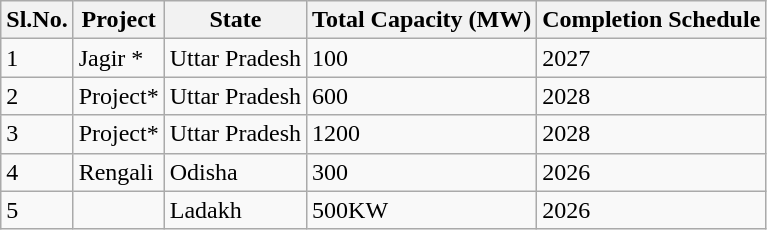<table class="wikitable">
<tr>
<th>Sl.No.</th>
<th>Project</th>
<th>State</th>
<th>Total Capacity (MW)</th>
<th>Completion Schedule</th>
</tr>
<tr>
<td>1</td>
<td> Jagir *</td>
<td>Uttar Pradesh</td>
<td>100</td>
<td>2027</td>
</tr>
<tr>
<td>2</td>
<td>  Project*</td>
<td>Uttar Pradesh</td>
<td>600</td>
<td>2028</td>
</tr>
<tr>
<td>3</td>
<td>  Project*</td>
<td>Uttar Pradesh</td>
<td>1200</td>
<td>2028</td>
</tr>
<tr>
<td>4</td>
<td> Rengali</td>
<td>Odisha</td>
<td>300</td>
<td>2026</td>
</tr>
<tr>
<td>5</td>
<td> </td>
<td>Ladakh</td>
<td>500KW</td>
<td>2026</td>
</tr>
</table>
